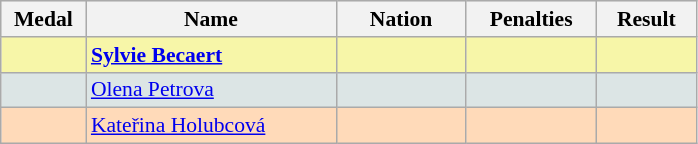<table class=wikitable style="border:1px solid #AAAAAA;font-size:90%">
<tr bgcolor="#E4E4E4">
<th style="border-bottom:1px solid #AAAAAA" width=50>Medal</th>
<th style="border-bottom:1px solid #AAAAAA" width=160>Name</th>
<th style="border-bottom:1px solid #AAAAAA" width=80>Nation</th>
<th style="border-bottom:1px solid #AAAAAA" width=80>Penalties</th>
<th style="border-bottom:1px solid #AAAAAA" width=60>Result</th>
</tr>
<tr bgcolor="#F7F6A8">
<td align="center"></td>
<td><strong><a href='#'>Sylvie Becaert</a></strong></td>
<td align="center"></td>
<td align="center"></td>
<td align="right"></td>
</tr>
<tr bgcolor="#DCE5E5">
<td align="center"></td>
<td><a href='#'>Olena Petrova</a></td>
<td align="center"></td>
<td align="center"></td>
<td align="right"></td>
</tr>
<tr bgcolor="#FFDAB9">
<td align="center"></td>
<td><a href='#'>Kateřina Holubcová</a></td>
<td align="center"></td>
<td align="center"></td>
<td align="right"></td>
</tr>
</table>
